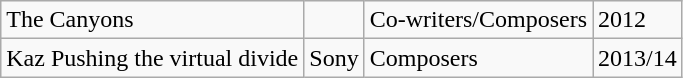<table class="wikitable">
<tr>
<td>The Canyons</td>
<td></td>
<td>Co-writers/Composers</td>
<td>2012</td>
</tr>
<tr>
<td>Kaz Pushing the virtual divide</td>
<td>Sony</td>
<td>Composers</td>
<td>2013/14</td>
</tr>
</table>
